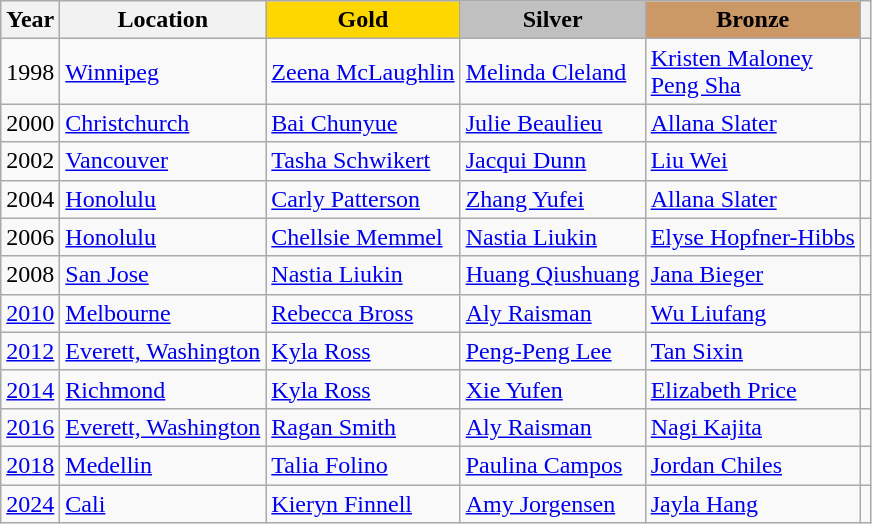<table class="wikitable">
<tr>
<th>Year</th>
<th>Location</th>
<th style="background-color:gold;">Gold</th>
<th style="background-color:silver;">Silver</th>
<th style="background-color:#cc9966;">Bronze</th>
<th></th>
</tr>
<tr>
<td>1998</td>
<td> <a href='#'>Winnipeg</a></td>
<td> <a href='#'>Zeena McLaughlin</a></td>
<td> <a href='#'>Melinda Cleland</a></td>
<td> <a href='#'>Kristen Maloney</a> <br>  <a href='#'>Peng Sha</a></td>
<td></td>
</tr>
<tr>
<td>2000</td>
<td> <a href='#'>Christchurch</a></td>
<td> <a href='#'>Bai Chunyue</a></td>
<td> <a href='#'>Julie Beaulieu</a></td>
<td> <a href='#'>Allana Slater</a></td>
<td></td>
</tr>
<tr>
<td>2002</td>
<td> <a href='#'>Vancouver</a></td>
<td> <a href='#'>Tasha Schwikert</a></td>
<td> <a href='#'>Jacqui Dunn</a></td>
<td> <a href='#'>Liu Wei</a></td>
<td></td>
</tr>
<tr>
<td>2004</td>
<td> <a href='#'>Honolulu</a></td>
<td> <a href='#'>Carly Patterson</a></td>
<td> <a href='#'>Zhang Yufei</a></td>
<td> <a href='#'>Allana Slater</a></td>
<td></td>
</tr>
<tr>
<td>2006</td>
<td> <a href='#'>Honolulu</a></td>
<td> <a href='#'>Chellsie Memmel</a></td>
<td> <a href='#'>Nastia Liukin</a></td>
<td> <a href='#'>Elyse Hopfner-Hibbs</a></td>
<td></td>
</tr>
<tr>
<td>2008</td>
<td> <a href='#'>San Jose</a></td>
<td> <a href='#'>Nastia Liukin</a></td>
<td> <a href='#'>Huang Qiushuang</a></td>
<td> <a href='#'>Jana Bieger</a></td>
<td></td>
</tr>
<tr>
<td><a href='#'>2010</a></td>
<td> <a href='#'>Melbourne</a></td>
<td> <a href='#'>Rebecca Bross</a></td>
<td> <a href='#'>Aly Raisman</a></td>
<td> <a href='#'>Wu Liufang</a></td>
<td></td>
</tr>
<tr>
<td><a href='#'>2012</a></td>
<td> <a href='#'>Everett, Washington</a></td>
<td> <a href='#'>Kyla Ross</a></td>
<td> <a href='#'>Peng-Peng Lee</a></td>
<td> <a href='#'>Tan Sixin</a></td>
<td></td>
</tr>
<tr>
<td><a href='#'>2014</a></td>
<td> <a href='#'>Richmond</a></td>
<td> <a href='#'>Kyla Ross</a></td>
<td> <a href='#'>Xie Yufen</a></td>
<td> <a href='#'>Elizabeth Price</a></td>
<td></td>
</tr>
<tr>
<td><a href='#'>2016</a></td>
<td> <a href='#'>Everett, Washington</a></td>
<td> <a href='#'>Ragan Smith</a></td>
<td> <a href='#'>Aly Raisman</a></td>
<td> <a href='#'>Nagi Kajita</a></td>
<td></td>
</tr>
<tr>
<td><a href='#'>2018</a></td>
<td> <a href='#'>Medellin</a></td>
<td> <a href='#'>Talia Folino</a></td>
<td> <a href='#'>Paulina Campos</a></td>
<td> <a href='#'>Jordan Chiles</a></td>
<td></td>
</tr>
<tr>
<td><a href='#'>2024</a></td>
<td> <a href='#'>Cali</a></td>
<td> <a href='#'>Kieryn Finnell</a></td>
<td> <a href='#'>Amy Jorgensen</a></td>
<td> <a href='#'>Jayla Hang</a></td>
<td></td>
</tr>
</table>
